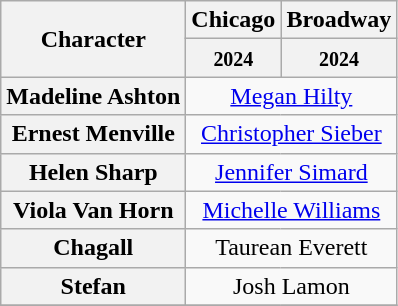<table class="wikitable">
<tr>
<th rowspan="2">Character</th>
<th>Chicago</th>
<th>Broadway</th>
</tr>
<tr>
<th><small>2024</small></th>
<th><small>2024</small></th>
</tr>
<tr>
<th>Madeline Ashton</th>
<td colspan="2" align="center"><a href='#'>Megan Hilty</a></td>
</tr>
<tr>
<th>Ernest Menville</th>
<td colspan="2" align="center"><a href='#'>Christopher Sieber</a></td>
</tr>
<tr>
<th>Helen Sharp</th>
<td colspan="2" align="center"><a href='#'>Jennifer Simard</a></td>
</tr>
<tr>
<th>Viola Van Horn</th>
<td colspan="2" align="center"><a href='#'>Michelle Williams</a></td>
</tr>
<tr>
<th>Chagall</th>
<td colspan="2" align="center">Taurean Everett</td>
</tr>
<tr>
<th>Stefan</th>
<td colspan="2" align="center">Josh Lamon</td>
</tr>
<tr>
</tr>
</table>
